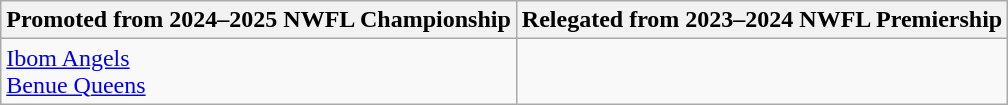<table class="wikitable">
<tr>
<th>Promoted from 2024–2025 NWFL Championship</th>
<th>Relegated from 2023–2024 NWFL Premiership</th>
</tr>
<tr>
<td><a href='#'>Ibom Angels</a><br><a href='#'>Benue Queens</a></td>
<td></td>
</tr>
</table>
